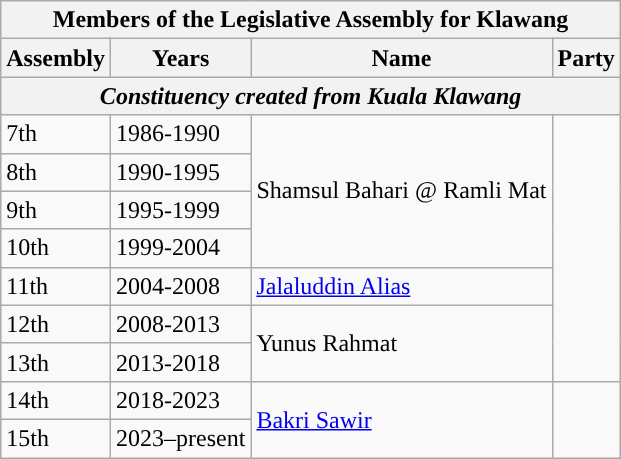<table class="wikitable">
<tr>
<th colspan="4">Members of the Legislative Assembly for Klawang</th>
</tr>
<tr>
<th>Assembly</th>
<th>Years</th>
<th>Name</th>
<th>Party</th>
</tr>
<tr>
<th colspan="4" align="center"><em>Constituency created from Kuala Klawang</em></th>
</tr>
<tr>
<td>7th</td>
<td>1986-1990</td>
<td rowspan="4">Shamsul Bahari @ Ramli Mat</td>
<td rowspan="7"></td>
</tr>
<tr>
<td>8th</td>
<td>1990-1995</td>
</tr>
<tr>
<td>9th</td>
<td>1995-1999</td>
</tr>
<tr>
<td>10th</td>
<td>1999-2004</td>
</tr>
<tr>
<td>11th</td>
<td>2004-2008</td>
<td><a href='#'>Jalaluddin Alias</a></td>
</tr>
<tr>
<td>12th</td>
<td>2008-2013</td>
<td rowspan="2">Yunus Rahmat</td>
</tr>
<tr>
<td>13th</td>
<td>2013-2018</td>
</tr>
<tr>
<td>14th</td>
<td>2018-2023</td>
<td rowspan="2"><a href='#'>Bakri Sawir</a></td>
<td rowspan="2"></td>
</tr>
<tr>
<td>15th</td>
<td>2023–present</td>
</tr>
</table>
